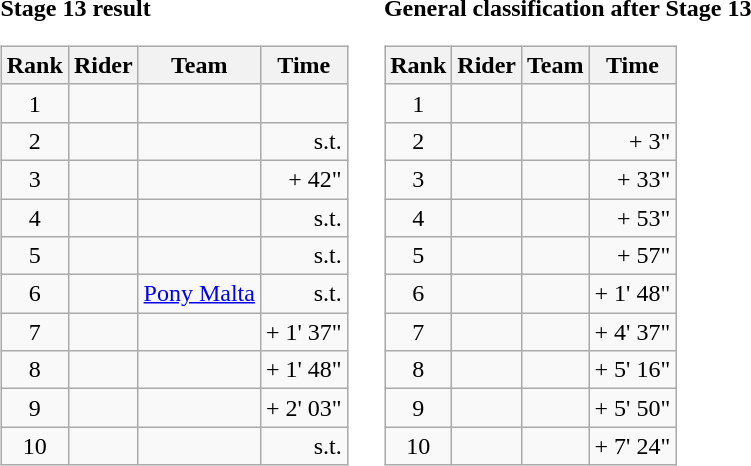<table>
<tr>
<td><strong>Stage 13 result</strong><br><table class="wikitable">
<tr>
<th scope="col">Rank</th>
<th scope="col">Rider</th>
<th scope="col">Team</th>
<th scope="col">Time</th>
</tr>
<tr>
<td style="text-align:center;">1</td>
<td></td>
<td></td>
<td style="text-align:right;"></td>
</tr>
<tr>
<td style="text-align:center;">2</td>
<td></td>
<td></td>
<td style="text-align:right;">s.t.</td>
</tr>
<tr>
<td style="text-align:center;">3</td>
<td></td>
<td></td>
<td style="text-align:right;">+ 42"</td>
</tr>
<tr>
<td style="text-align:center;">4</td>
<td></td>
<td></td>
<td style="text-align:right;">s.t.</td>
</tr>
<tr>
<td style="text-align:center;">5</td>
<td></td>
<td></td>
<td style="text-align:right;">s.t.</td>
</tr>
<tr>
<td style="text-align:center;">6</td>
<td></td>
<td><a href='#'>Pony Malta</a></td>
<td style="text-align:right;">s.t.</td>
</tr>
<tr>
<td style="text-align:center;">7</td>
<td></td>
<td></td>
<td style="text-align:right;">+ 1' 37"</td>
</tr>
<tr>
<td style="text-align:center;">8</td>
<td></td>
<td></td>
<td style="text-align:right;">+ 1' 48"</td>
</tr>
<tr>
<td style="text-align:center;">9</td>
<td></td>
<td></td>
<td style="text-align:right;">+ 2' 03"</td>
</tr>
<tr>
<td style="text-align:center;">10</td>
<td></td>
<td></td>
<td style="text-align:right;">s.t.</td>
</tr>
</table>
</td>
<td></td>
<td><strong>General classification after Stage 13</strong><br><table class="wikitable">
<tr>
<th scope="col">Rank</th>
<th scope="col">Rider</th>
<th scope="col">Team</th>
<th scope="col">Time</th>
</tr>
<tr>
<td style="text-align:center;">1</td>
<td></td>
<td></td>
<td style="text-align:right;"></td>
</tr>
<tr>
<td style="text-align:center;">2</td>
<td></td>
<td></td>
<td style="text-align:right;">+ 3"</td>
</tr>
<tr>
<td style="text-align:center;">3</td>
<td></td>
<td></td>
<td style="text-align:right;">+ 33"</td>
</tr>
<tr>
<td style="text-align:center;">4</td>
<td></td>
<td></td>
<td style="text-align:right;">+ 53"</td>
</tr>
<tr>
<td style="text-align:center;">5</td>
<td></td>
<td></td>
<td style="text-align:right;">+ 57"</td>
</tr>
<tr>
<td style="text-align:center;">6</td>
<td></td>
<td></td>
<td style="text-align:right;">+ 1' 48"</td>
</tr>
<tr>
<td style="text-align:center;">7</td>
<td></td>
<td></td>
<td style="text-align:right;">+ 4' 37"</td>
</tr>
<tr>
<td style="text-align:center;">8</td>
<td></td>
<td></td>
<td style="text-align:right;">+ 5' 16"</td>
</tr>
<tr>
<td style="text-align:center;">9</td>
<td></td>
<td></td>
<td style="text-align:right;">+ 5' 50"</td>
</tr>
<tr>
<td style="text-align:center;">10</td>
<td></td>
<td></td>
<td style="text-align:right;">+ 7' 24"</td>
</tr>
</table>
</td>
</tr>
</table>
